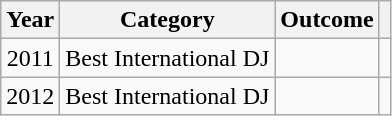<table class="wikitable plainrowheaders" style="text-align:center;">
<tr>
<th>Year</th>
<th>Category</th>
<th>Outcome</th>
<th></th>
</tr>
<tr>
<td>2011</td>
<td>Best International DJ</td>
<td></td>
<td></td>
</tr>
<tr>
<td>2012</td>
<td>Best International DJ</td>
<td></td>
<td></td>
</tr>
</table>
